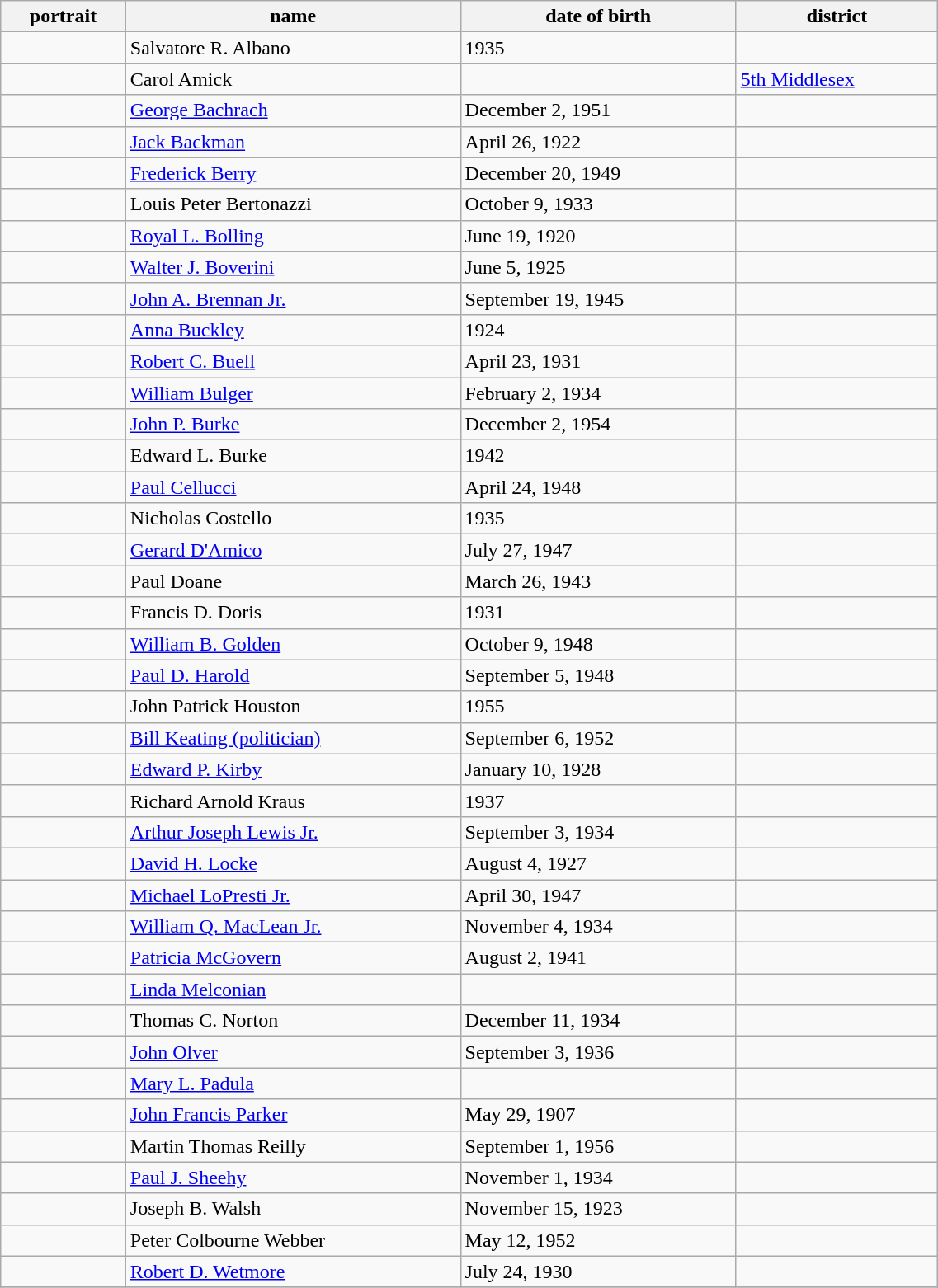<table class='wikitable sortable' style="width:60%">
<tr>
<th>portrait</th>
<th>name</th>
<th data-sort-type=date>date of birth</th>
<th>district</th>
</tr>
<tr>
<td></td>
<td>Salvatore R. Albano</td>
<td>1935</td>
<td></td>
</tr>
<tr>
<td></td>
<td>Carol Amick</td>
<td></td>
<td><a href='#'>5th Middlesex</a></td>
</tr>
<tr>
<td></td>
<td><a href='#'>George Bachrach</a></td>
<td>December 2, 1951</td>
<td></td>
</tr>
<tr>
<td></td>
<td><a href='#'>Jack Backman</a></td>
<td>April 26, 1922</td>
<td></td>
</tr>
<tr>
<td></td>
<td><a href='#'>Frederick Berry</a></td>
<td>December 20, 1949</td>
<td></td>
</tr>
<tr>
<td></td>
<td>Louis Peter Bertonazzi</td>
<td>October 9, 1933</td>
<td></td>
</tr>
<tr>
<td></td>
<td><a href='#'>Royal L. Bolling</a></td>
<td>June 19, 1920</td>
<td></td>
</tr>
<tr>
<td></td>
<td><a href='#'>Walter J. Boverini</a></td>
<td>June 5, 1925</td>
<td></td>
</tr>
<tr>
<td></td>
<td><a href='#'>John A. Brennan Jr.</a></td>
<td>September 19, 1945</td>
<td></td>
</tr>
<tr>
<td></td>
<td><a href='#'>Anna Buckley</a></td>
<td>1924</td>
<td></td>
</tr>
<tr>
<td></td>
<td><a href='#'>Robert C. Buell</a></td>
<td>April 23, 1931</td>
<td></td>
</tr>
<tr>
<td></td>
<td><a href='#'>William Bulger</a></td>
<td>February 2, 1934</td>
<td></td>
</tr>
<tr>
<td></td>
<td><a href='#'>John P. Burke</a></td>
<td>December 2, 1954</td>
<td></td>
</tr>
<tr>
<td></td>
<td>Edward L. Burke</td>
<td>1942</td>
<td></td>
</tr>
<tr>
<td></td>
<td><a href='#'>Paul Cellucci</a></td>
<td>April 24, 1948</td>
<td></td>
</tr>
<tr>
<td></td>
<td>Nicholas Costello</td>
<td>1935</td>
<td></td>
</tr>
<tr>
<td></td>
<td><a href='#'>Gerard D'Amico</a></td>
<td>July 27, 1947</td>
<td></td>
</tr>
<tr>
<td></td>
<td>Paul Doane</td>
<td>March 26, 1943</td>
<td></td>
</tr>
<tr>
<td></td>
<td>Francis D. Doris</td>
<td>1931</td>
<td></td>
</tr>
<tr>
<td></td>
<td><a href='#'>William B. Golden</a></td>
<td>October 9, 1948</td>
<td></td>
</tr>
<tr>
<td></td>
<td><a href='#'>Paul D. Harold</a></td>
<td>September 5, 1948</td>
<td></td>
</tr>
<tr>
<td></td>
<td>John Patrick Houston</td>
<td>1955</td>
<td></td>
</tr>
<tr>
<td></td>
<td><a href='#'>Bill Keating (politician)</a></td>
<td>September 6, 1952</td>
<td></td>
</tr>
<tr>
<td></td>
<td><a href='#'>Edward P. Kirby</a></td>
<td>January 10, 1928</td>
<td></td>
</tr>
<tr>
<td></td>
<td>Richard Arnold Kraus</td>
<td>1937</td>
<td></td>
</tr>
<tr>
<td></td>
<td><a href='#'>Arthur Joseph Lewis Jr.</a></td>
<td>September 3, 1934</td>
<td></td>
</tr>
<tr>
<td></td>
<td><a href='#'>David H. Locke</a></td>
<td>August 4, 1927</td>
<td></td>
</tr>
<tr>
<td></td>
<td><a href='#'>Michael LoPresti Jr.</a></td>
<td>April 30, 1947</td>
<td></td>
</tr>
<tr>
<td></td>
<td><a href='#'>William Q. MacLean Jr.</a></td>
<td>November 4, 1934</td>
<td></td>
</tr>
<tr>
<td></td>
<td><a href='#'>Patricia McGovern</a></td>
<td>August 2, 1941</td>
<td></td>
</tr>
<tr>
<td></td>
<td><a href='#'>Linda Melconian</a></td>
<td></td>
<td></td>
</tr>
<tr>
<td></td>
<td>Thomas C. Norton</td>
<td>December 11, 1934</td>
<td></td>
</tr>
<tr>
<td></td>
<td><a href='#'>John Olver</a></td>
<td>September 3, 1936</td>
<td></td>
</tr>
<tr>
<td></td>
<td><a href='#'>Mary L. Padula</a></td>
<td></td>
<td></td>
</tr>
<tr>
<td></td>
<td><a href='#'>John Francis Parker</a></td>
<td>May 29, 1907</td>
<td></td>
</tr>
<tr>
<td></td>
<td>Martin Thomas Reilly</td>
<td>September 1, 1956</td>
<td></td>
</tr>
<tr>
<td></td>
<td><a href='#'>Paul J. Sheehy</a></td>
<td>November 1, 1934</td>
<td></td>
</tr>
<tr>
<td></td>
<td>Joseph B. Walsh</td>
<td>November 15, 1923</td>
<td></td>
</tr>
<tr>
<td></td>
<td>Peter Colbourne Webber</td>
<td>May 12, 1952</td>
<td></td>
</tr>
<tr>
<td></td>
<td><a href='#'>Robert D. Wetmore</a></td>
<td>July 24, 1930</td>
<td></td>
</tr>
<tr>
</tr>
</table>
